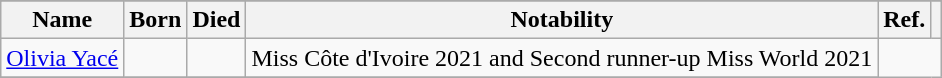<table class="wikitable sortable" style="text-align: centre;">
<tr ">
</tr>
<tr bgcolor=#EEEEEE>
</tr>
<tr>
<th class="unsortable">Name</th>
<th class="unsortable">Born</th>
<th class="unsortable">Died</th>
<th class="unsortable">Notability</th>
<th class="unsortable">Ref.</th>
<th class="unsortable"></th>
</tr>
<tr>
<td align=center><a href='#'>Olivia Yacé</a></td>
<td align=center></td>
<td align=center></td>
<td align=center>Miss Côte d'Ivoire 2021 and Second runner-up Miss World 2021</td>
</tr>
<tr>
</tr>
</table>
